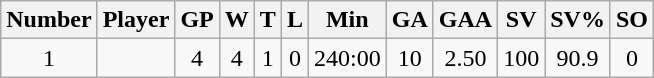<table class="wikitable sortable" style="margin: 1em 1em 1em 0; background: #f9f9f9; border-collapse: collapse; text-align: center; border: 1px solid; padding: 4px; border-spacing=0;">
<tr>
<th>Number</th>
<th>Player</th>
<th>GP</th>
<th>W</th>
<th>T</th>
<th>L</th>
<th>Min</th>
<th>GA</th>
<th>GAA</th>
<th>SV</th>
<th>SV%</th>
<th>SO</th>
</tr>
<tr>
<td>1</td>
<td align=left></td>
<td>4</td>
<td>4</td>
<td>1</td>
<td>0</td>
<td>240:00</td>
<td>10</td>
<td>2.50</td>
<td>100</td>
<td>90.9</td>
<td>0</td>
</tr>
</table>
